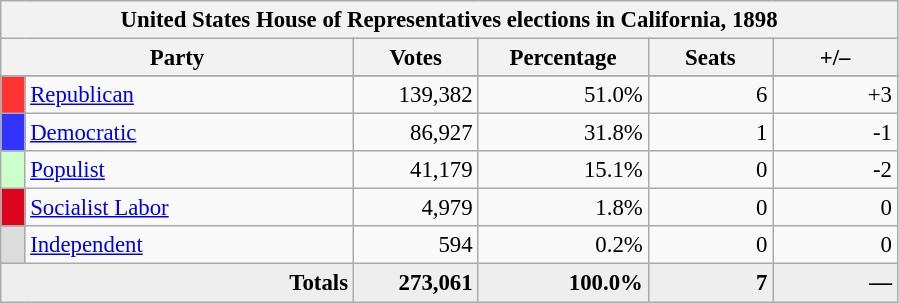<table class="wikitable" style="font-size: 95%;">
<tr>
<th colspan="6">United States House of Representatives elections in California, 1898</th>
</tr>
<tr>
<th colspan=2 style="width: 15em">Party</th>
<th style="width: 5em">Votes</th>
<th style="width: 7em">Percentage</th>
<th style="width: 5em">Seats</th>
<th style="width: 5em">+/–</th>
</tr>
<tr>
</tr>
<tr>
<th style="background-color:#FF3333; width: 3px"></th>
<td style="width: 130px"><a href='#'>Republican</a></td>
<td style="text-align:right;">139,382</td>
<td style="text-align:right;">51.0%</td>
<td style="text-align:right;">6</td>
<td style="text-align:right;">+3</td>
</tr>
<tr>
<th style="background-color:#3333FF; width: 3px"></th>
<td style="width: 130px"><a href='#'>Democratic</a></td>
<td style="text-align:right;">86,927</td>
<td style="text-align:right;">31.8%</td>
<td style="text-align:right;">1</td>
<td style="text-align:right;">-1</td>
</tr>
<tr>
<th style="background-color:#CCFFCC; width: 3px"></th>
<td style="width: 130px"><a href='#'>Populist</a></td>
<td style="text-align:right;">41,179</td>
<td style="text-align:right;">15.1%</td>
<td style="text-align:right;">0</td>
<td style="text-align:right;">-2</td>
</tr>
<tr>
<th style="background-color:#DD051D; width: 3px"></th>
<td style="width: 130px"><a href='#'>Socialist Labor</a></td>
<td style="text-align:right;">4,979</td>
<td style="text-align:right;">1.8%</td>
<td style="text-align:right;">0</td>
<td style="text-align:right;">0</td>
</tr>
<tr>
<th style="background-color:#DDDDDD; width: 3px"></th>
<td style="width: 130px"><a href='#'>Independent</a></td>
<td style="text-align:right;">594</td>
<td style="text-align:right;">0.2%</td>
<td style="text-align:right;">0</td>
<td style="text-align:right;">0</td>
</tr>
<tr style="background-color:#EEEEEE;">
<td colspan="2" align="right"><strong>Totals</strong></td>
<td style="text-align:right;"><strong>273,061</strong></td>
<td style="text-align:right;"><strong>100.0%</strong></td>
<td style="text-align:right;"><strong>7</strong></td>
<td style="text-align:right;"><strong>—</strong></td>
</tr>
</table>
